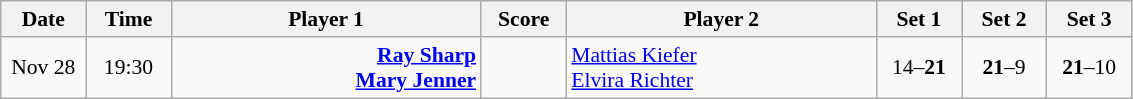<table class="wikitable" style="font-size:90%; text-align:center">
<tr>
<th width="50">Date</th>
<th width="50">Time</th>
<th width="200">Player 1</th>
<th width="50">Score</th>
<th width="200">Player 2</th>
<th width="50">Set 1</th>
<th width="50">Set 2</th>
<th width="50">Set 3</th>
</tr>
<tr>
<td>Nov 28</td>
<td>19:30</td>
<td align="right"><strong><a href='#'>Ray Sharp</a> <br><a href='#'>Mary Jenner</a> </strong></td>
<td></td>
<td align="left"> <a href='#'>Mattias Kiefer</a><br> <a href='#'>Elvira Richter</a></td>
<td>14–<strong>21</strong></td>
<td><strong>21</strong>–9</td>
<td><strong>21</strong>–10</td>
</tr>
</table>
